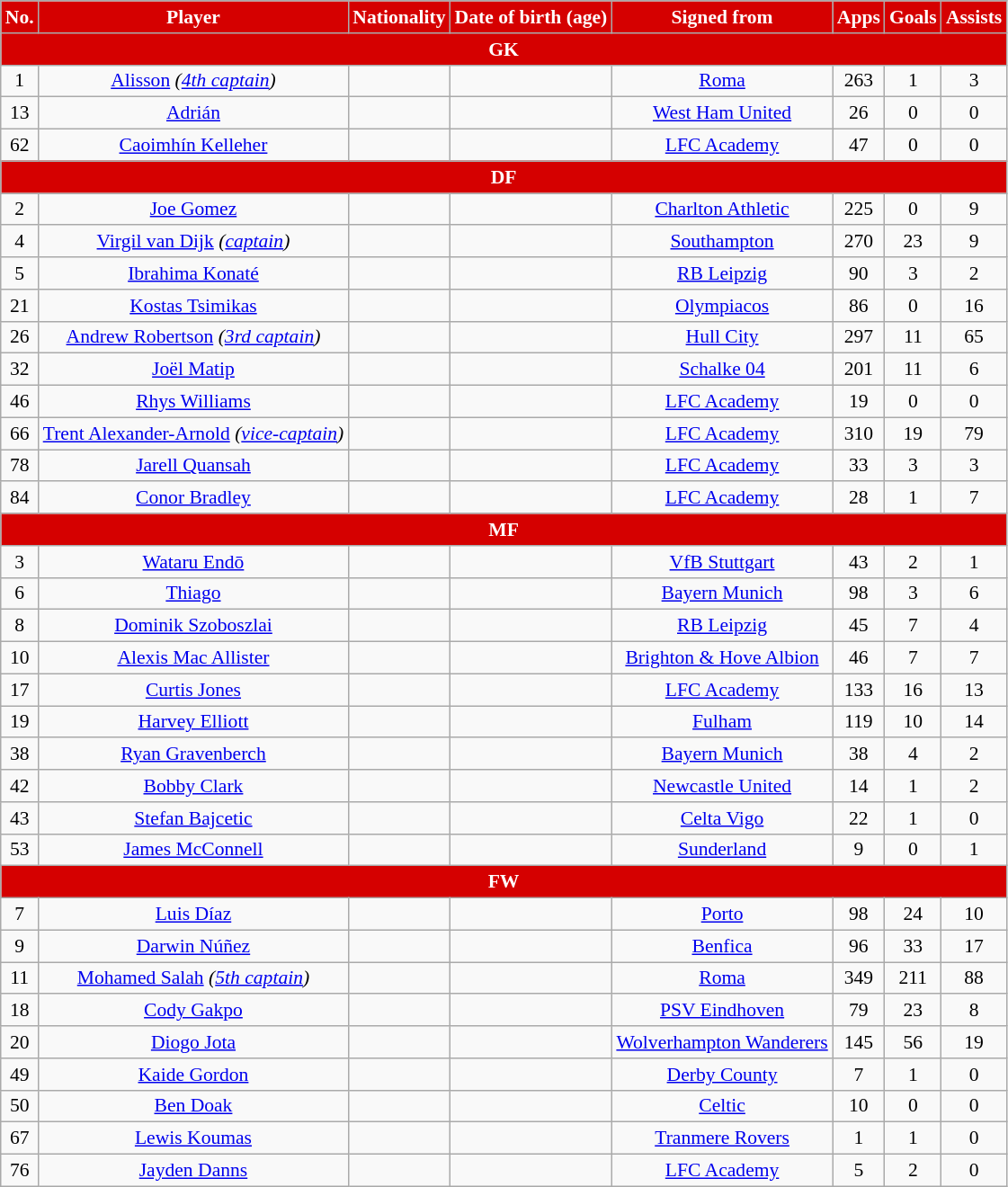<table class="wikitable sortable" style="text-align:center; font-size:90%; white-space:nowrap;">
<tr>
<th style="background:#d50000; color:white; text-align:center;">No.</th>
<th style="background:#d50000; color:white; text-align:center;">Player</th>
<th style="background:#d50000; color:white; text-align:center;">Nationality</th>
<th style="background:#d50000; color:white; text-align:center;">Date of birth (age)</th>
<th style="background:#d50000; color:white; text-align:center;">Signed from</th>
<th style="background:#d50000; color:white; text-align:center;">Apps</th>
<th style="background:#d50000; color:white; text-align:center;">Goals</th>
<th style="background:#d50000; color:white; text-align:center;">Assists</th>
</tr>
<tr>
<th colspan="10" style="background:#d50000; color:white; text-align:center"><strong>GK</strong></th>
</tr>
<tr>
<td>1</td>
<td><a href='#'>Alisson</a> <em>(<a href='#'>4th captain</a>)</em></td>
<td></td>
<td></td>
<td> <a href='#'>Roma</a></td>
<td>263</td>
<td>1</td>
<td>3</td>
</tr>
<tr>
<td>13</td>
<td><a href='#'>Adrián</a></td>
<td></td>
<td></td>
<td> <a href='#'>West Ham United</a></td>
<td>26</td>
<td>0</td>
<td>0</td>
</tr>
<tr>
<td>62</td>
<td><a href='#'>Caoimhín Kelleher</a></td>
<td></td>
<td></td>
<td> <a href='#'>LFC Academy</a></td>
<td>47</td>
<td>0</td>
<td>0</td>
</tr>
<tr>
<th colspan="10" style="background:#d50000; color:white; text-align:center"><strong>DF</strong></th>
</tr>
<tr>
<td>2</td>
<td><a href='#'>Joe Gomez</a></td>
<td></td>
<td></td>
<td> <a href='#'>Charlton Athletic</a></td>
<td>225</td>
<td>0</td>
<td>9</td>
</tr>
<tr>
<td>4</td>
<td><a href='#'>Virgil van Dijk</a> <em>(<a href='#'>captain</a>)</em></td>
<td></td>
<td></td>
<td> <a href='#'>Southampton</a></td>
<td>270</td>
<td>23</td>
<td>9</td>
</tr>
<tr>
<td>5</td>
<td><a href='#'>Ibrahima Konaté</a></td>
<td></td>
<td></td>
<td> <a href='#'>RB Leipzig</a></td>
<td>90</td>
<td>3</td>
<td>2</td>
</tr>
<tr>
<td>21</td>
<td><a href='#'>Kostas Tsimikas</a></td>
<td></td>
<td></td>
<td> <a href='#'>Olympiacos</a></td>
<td>86</td>
<td>0</td>
<td>16</td>
</tr>
<tr>
<td>26</td>
<td><a href='#'>Andrew Robertson</a> <em>(<a href='#'>3rd captain</a>)</em></td>
<td></td>
<td></td>
<td> <a href='#'>Hull City</a></td>
<td>297</td>
<td>11</td>
<td>65</td>
</tr>
<tr>
<td>32</td>
<td><a href='#'>Joël Matip</a></td>
<td></td>
<td></td>
<td> <a href='#'>Schalke 04</a></td>
<td>201</td>
<td>11</td>
<td>6</td>
</tr>
<tr>
<td>46</td>
<td><a href='#'>Rhys Williams</a></td>
<td></td>
<td></td>
<td> <a href='#'>LFC Academy</a></td>
<td>19</td>
<td>0</td>
<td>0</td>
</tr>
<tr>
<td>66</td>
<td><a href='#'>Trent Alexander-Arnold</a> <em>(<a href='#'>vice-captain</a>)</em></td>
<td></td>
<td></td>
<td> <a href='#'>LFC Academy</a></td>
<td>310</td>
<td>19</td>
<td>79</td>
</tr>
<tr>
<td>78</td>
<td><a href='#'>Jarell Quansah</a></td>
<td></td>
<td></td>
<td> <a href='#'>LFC Academy</a></td>
<td>33</td>
<td>3</td>
<td>3</td>
</tr>
<tr>
<td>84</td>
<td><a href='#'>Conor Bradley</a></td>
<td></td>
<td></td>
<td> <a href='#'>LFC Academy</a></td>
<td>28</td>
<td>1</td>
<td>7</td>
</tr>
<tr>
<th colspan="10" style="background:#d50000; color:white; text-align:center"><strong>MF</strong></th>
</tr>
<tr>
<td>3</td>
<td><a href='#'>Wataru Endō</a></td>
<td></td>
<td></td>
<td> <a href='#'>VfB Stuttgart</a></td>
<td>43</td>
<td>2</td>
<td>1</td>
</tr>
<tr>
<td>6</td>
<td><a href='#'>Thiago</a></td>
<td></td>
<td></td>
<td> <a href='#'>Bayern Munich</a></td>
<td>98</td>
<td>3</td>
<td>6</td>
</tr>
<tr>
<td>8</td>
<td><a href='#'>Dominik Szoboszlai</a></td>
<td></td>
<td></td>
<td> <a href='#'>RB Leipzig</a></td>
<td>45</td>
<td>7</td>
<td>4</td>
</tr>
<tr>
<td>10</td>
<td><a href='#'>Alexis Mac Allister</a></td>
<td></td>
<td></td>
<td> <a href='#'>Brighton & Hove Albion</a></td>
<td>46</td>
<td>7</td>
<td>7</td>
</tr>
<tr>
<td>17</td>
<td><a href='#'>Curtis Jones</a></td>
<td></td>
<td></td>
<td> <a href='#'>LFC Academy</a></td>
<td>133</td>
<td>16</td>
<td>13</td>
</tr>
<tr>
<td>19</td>
<td><a href='#'>Harvey Elliott</a></td>
<td></td>
<td></td>
<td> <a href='#'>Fulham</a></td>
<td>119</td>
<td>10</td>
<td>14</td>
</tr>
<tr>
<td>38</td>
<td><a href='#'>Ryan Gravenberch</a></td>
<td></td>
<td></td>
<td> <a href='#'>Bayern Munich</a></td>
<td>38</td>
<td>4</td>
<td>2</td>
</tr>
<tr>
<td>42</td>
<td><a href='#'>Bobby Clark</a></td>
<td></td>
<td></td>
<td> <a href='#'>Newcastle United</a></td>
<td>14</td>
<td>1</td>
<td>2</td>
</tr>
<tr>
<td>43</td>
<td><a href='#'>Stefan Bajcetic</a></td>
<td></td>
<td></td>
<td> <a href='#'>Celta Vigo</a></td>
<td>22</td>
<td>1</td>
<td>0</td>
</tr>
<tr>
<td>53</td>
<td><a href='#'>James McConnell</a></td>
<td></td>
<td></td>
<td> <a href='#'>Sunderland</a></td>
<td>9</td>
<td>0</td>
<td>1</td>
</tr>
<tr>
<th colspan="10" style="background:#d50000; color:white; text-align:center"><strong>FW</strong></th>
</tr>
<tr>
<td>7</td>
<td><a href='#'>Luis Díaz</a></td>
<td></td>
<td></td>
<td> <a href='#'>Porto</a></td>
<td>98</td>
<td>24</td>
<td>10</td>
</tr>
<tr>
<td>9</td>
<td><a href='#'>Darwin Núñez</a></td>
<td></td>
<td></td>
<td> <a href='#'>Benfica</a></td>
<td>96</td>
<td>33</td>
<td>17</td>
</tr>
<tr>
<td>11</td>
<td><a href='#'>Mohamed Salah</a> <em>(<a href='#'>5th captain</a>)</em></td>
<td></td>
<td></td>
<td> <a href='#'>Roma</a></td>
<td>349</td>
<td>211</td>
<td>88</td>
</tr>
<tr>
<td>18</td>
<td><a href='#'>Cody Gakpo</a></td>
<td></td>
<td></td>
<td> <a href='#'>PSV Eindhoven</a></td>
<td>79</td>
<td>23</td>
<td>8</td>
</tr>
<tr>
<td>20</td>
<td><a href='#'>Diogo Jota</a></td>
<td></td>
<td></td>
<td> <a href='#'>Wolverhampton Wanderers</a></td>
<td>145</td>
<td>56</td>
<td>19</td>
</tr>
<tr>
<td>49</td>
<td><a href='#'>Kaide Gordon</a></td>
<td></td>
<td></td>
<td> <a href='#'>Derby County</a></td>
<td>7</td>
<td>1</td>
<td>0</td>
</tr>
<tr>
<td>50</td>
<td><a href='#'>Ben Doak</a></td>
<td></td>
<td></td>
<td> <a href='#'>Celtic</a></td>
<td>10</td>
<td>0</td>
<td>0</td>
</tr>
<tr>
<td>67</td>
<td><a href='#'>Lewis Koumas</a></td>
<td></td>
<td></td>
<td> <a href='#'>Tranmere Rovers</a></td>
<td>1</td>
<td>1</td>
<td>0</td>
</tr>
<tr>
<td>76</td>
<td><a href='#'>Jayden Danns</a></td>
<td></td>
<td></td>
<td> <a href='#'>LFC Academy</a></td>
<td>5</td>
<td>2</td>
<td>0</td>
</tr>
</table>
